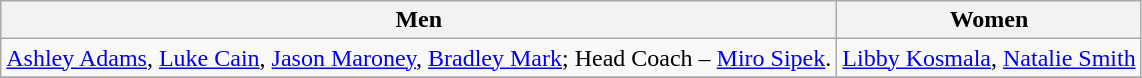<table class="wikitable">
<tr>
<th>Men</th>
<th>Women</th>
</tr>
<tr>
<td><a href='#'>Ashley Adams</a>, <a href='#'>Luke Cain</a>, <a href='#'>Jason Maroney</a>, <a href='#'>Bradley Mark</a>; Head Coach – <a href='#'>Miro Sipek</a>.</td>
<td><a href='#'>Libby Kosmala</a>, <a href='#'>Natalie Smith</a></td>
</tr>
<tr>
</tr>
</table>
